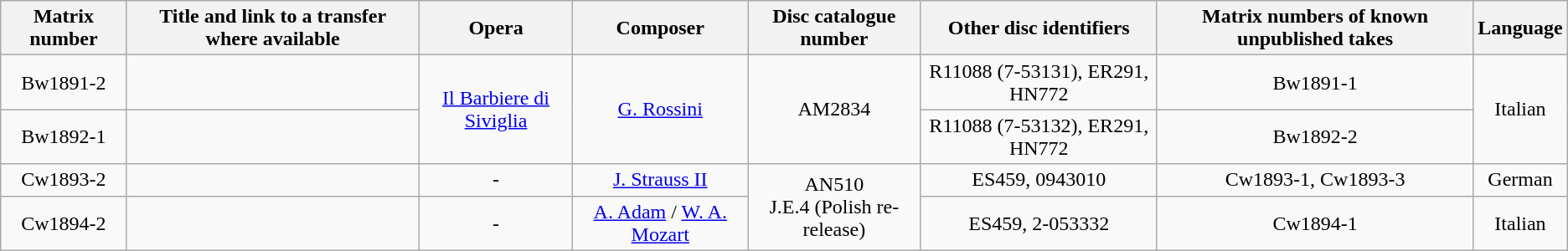<table class="wikitable plainrowheaders" style="text-align:center;">
<tr>
<th rowspan="1">Matrix number</th>
<th rowspan="1">Title and link to a transfer where available</th>
<th>Opera</th>
<th>Composer</th>
<th rowspan="1">Disc catalogue number</th>
<th rowspan="1">Other disc identifiers</th>
<th>Matrix numbers of known unpublished takes</th>
<th>Language</th>
</tr>
<tr>
<td>Bw1891-2</td>
<td></td>
<td rowspan="2"><a href='#'>Il Barbiere di Siviglia</a></td>
<td rowspan="2"><a href='#'>G. Rossini</a></td>
<td rowspan="2">AM2834</td>
<td>R11088 (7-53131), ER291, HN772</td>
<td>Bw1891-1</td>
<td rowspan="2">Italian</td>
</tr>
<tr>
<td>Bw1892-1</td>
<td></td>
<td>R11088 (7-53132), ER291, HN772</td>
<td>Bw1892-2</td>
</tr>
<tr>
<td>Cw1893-2</td>
<td></td>
<td>-</td>
<td><a href='#'>J. Strauss II</a></td>
<td rowspan="2">AN510<br>J.E.4 (Polish re-release)</td>
<td>ES459, 0943010</td>
<td>Cw1893-1, Cw1893-3</td>
<td>German</td>
</tr>
<tr>
<td>Cw1894-2</td>
<td></td>
<td>-</td>
<td><a href='#'>A. Adam</a> / <a href='#'>W. A. Mozart</a></td>
<td>ES459, 2-053332</td>
<td>Cw1894-1</td>
<td>Italian</td>
</tr>
</table>
